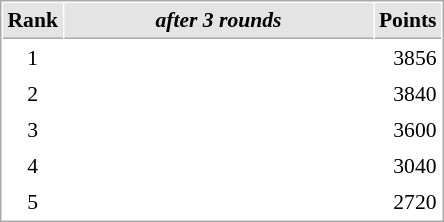<table cellspacing="1" cellpadding="3" style="border:1px solid #aaa; font-size:90%;">
<tr style="background:#e4e4e4;">
<th style="border-bottom:1px solid #aaa; width:10px;">Rank</th>
<th style="border-bottom:1px solid #aaa; width:200px; white-space:nowrap;"><em>after 3 rounds</em></th>
<th style="border-bottom:1px solid #aaa; width:20px;">Points</th>
</tr>
<tr>
<td align=center>1</td>
<td></td>
<td align=right>3856</td>
</tr>
<tr>
<td align=center>2</td>
<td></td>
<td align=right>3840</td>
</tr>
<tr>
<td align=center>3</td>
<td></td>
<td align=right>3600</td>
</tr>
<tr>
<td align=center>4</td>
<td></td>
<td align=right>3040</td>
</tr>
<tr>
<td align=center>5</td>
<td></td>
<td align=right>2720</td>
</tr>
</table>
